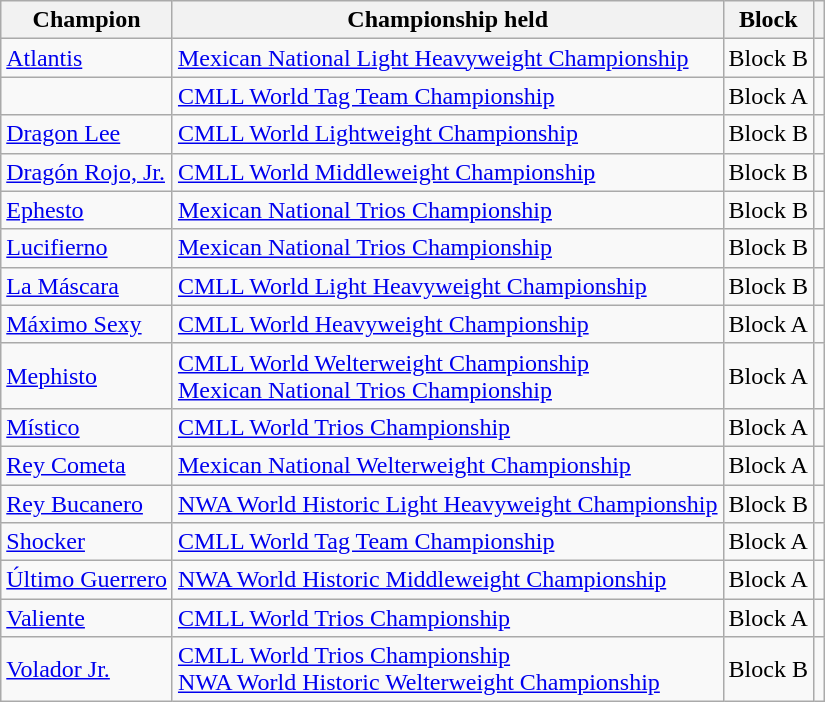<table class="wikitable sortable">
<tr>
<th>Champion</th>
<th>Championship held</th>
<th>Block</th>
<th class="unsortable" scope="col"></th>
</tr>
<tr>
<td><a href='#'>Atlantis</a></td>
<td><a href='#'>Mexican National Light Heavyweight Championship</a></td>
<td>Block B</td>
<td></td>
</tr>
<tr>
<td></td>
<td><a href='#'>CMLL World Tag Team Championship</a></td>
<td>Block A</td>
<td></td>
</tr>
<tr>
<td><a href='#'>Dragon Lee</a></td>
<td><a href='#'>CMLL World Lightweight Championship</a></td>
<td>Block B</td>
<td></td>
</tr>
<tr>
<td><a href='#'>Dragón Rojo, Jr.</a></td>
<td><a href='#'>CMLL World Middleweight Championship</a></td>
<td>Block B</td>
<td></td>
</tr>
<tr>
<td><a href='#'>Ephesto</a></td>
<td><a href='#'>Mexican National Trios Championship</a></td>
<td>Block B</td>
<td></td>
</tr>
<tr>
<td><a href='#'>Lucifierno</a></td>
<td><a href='#'>Mexican National Trios Championship</a></td>
<td>Block B</td>
<td></td>
</tr>
<tr>
<td><a href='#'>La Máscara</a></td>
<td><a href='#'>CMLL World Light Heavyweight Championship</a></td>
<td>Block B</td>
<td></td>
</tr>
<tr>
<td><a href='#'>Máximo Sexy</a></td>
<td><a href='#'>CMLL World Heavyweight Championship</a></td>
<td>Block A</td>
<td></td>
</tr>
<tr>
<td><a href='#'>Mephisto</a></td>
<td><a href='#'>CMLL World Welterweight Championship</a><br><a href='#'>Mexican National Trios Championship</a></td>
<td>Block A</td>
<td></td>
</tr>
<tr>
<td><a href='#'>Místico</a></td>
<td><a href='#'>CMLL World Trios Championship</a></td>
<td>Block A</td>
<td></td>
</tr>
<tr>
<td><a href='#'>Rey Cometa</a></td>
<td><a href='#'>Mexican National Welterweight Championship</a></td>
<td>Block A</td>
<td></td>
</tr>
<tr>
<td><a href='#'>Rey Bucanero</a></td>
<td><a href='#'>NWA World Historic Light Heavyweight Championship</a></td>
<td>Block B</td>
<td></td>
</tr>
<tr>
<td><a href='#'>Shocker</a></td>
<td><a href='#'>CMLL World Tag Team Championship</a></td>
<td>Block A</td>
<td></td>
</tr>
<tr>
<td><a href='#'>Último Guerrero</a></td>
<td><a href='#'>NWA World Historic Middleweight Championship</a></td>
<td>Block A</td>
<td></td>
</tr>
<tr>
<td><a href='#'>Valiente</a></td>
<td><a href='#'>CMLL World Trios Championship</a></td>
<td>Block A</td>
<td></td>
</tr>
<tr>
<td><a href='#'>Volador Jr.</a></td>
<td><a href='#'>CMLL World Trios Championship</a><br><a href='#'>NWA World Historic Welterweight Championship</a></td>
<td>Block B</td>
<td></td>
</tr>
</table>
